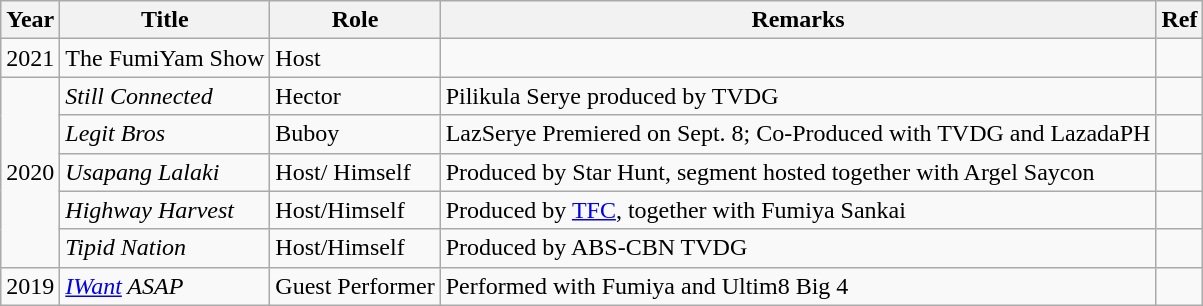<table class="wikitable">
<tr>
<th>Year</th>
<th>Title</th>
<th>Role</th>
<th>Remarks</th>
<th>Ref</th>
</tr>
<tr>
<td>2021</td>
<td>The FumiYam Show</td>
<td>Host</td>
<td></td>
<td></td>
</tr>
<tr>
<td rowspan="5">2020</td>
<td><em>Still Connected</em></td>
<td>Hector</td>
<td>Pilikula Serye produced by TVDG</td>
<td><br></td>
</tr>
<tr>
<td><em>Legit Bros</em></td>
<td>Buboy</td>
<td>LazSerye Premiered on Sept. 8; Co-Produced with TVDG and LazadaPH</td>
<td></td>
</tr>
<tr>
<td><em>Usapang Lalaki</em></td>
<td>Host/ Himself</td>
<td>Produced by Star Hunt, segment hosted together with Argel Saycon</td>
<td></td>
</tr>
<tr>
<td><em>Highway Harvest</em></td>
<td>Host/Himself</td>
<td>Produced by <a href='#'>TFC</a>, together with Fumiya Sankai</td>
<td></td>
</tr>
<tr>
<td><em>Tipid Nation</em></td>
<td>Host/Himself</td>
<td>Produced by ABS-CBN TVDG</td>
<td><br></td>
</tr>
<tr>
<td>2019</td>
<td><em><a href='#'>IWant</a> ASAP</em></td>
<td>Guest Performer</td>
<td>Performed with Fumiya and Ultim8 Big 4</td>
<td><br></td>
</tr>
</table>
